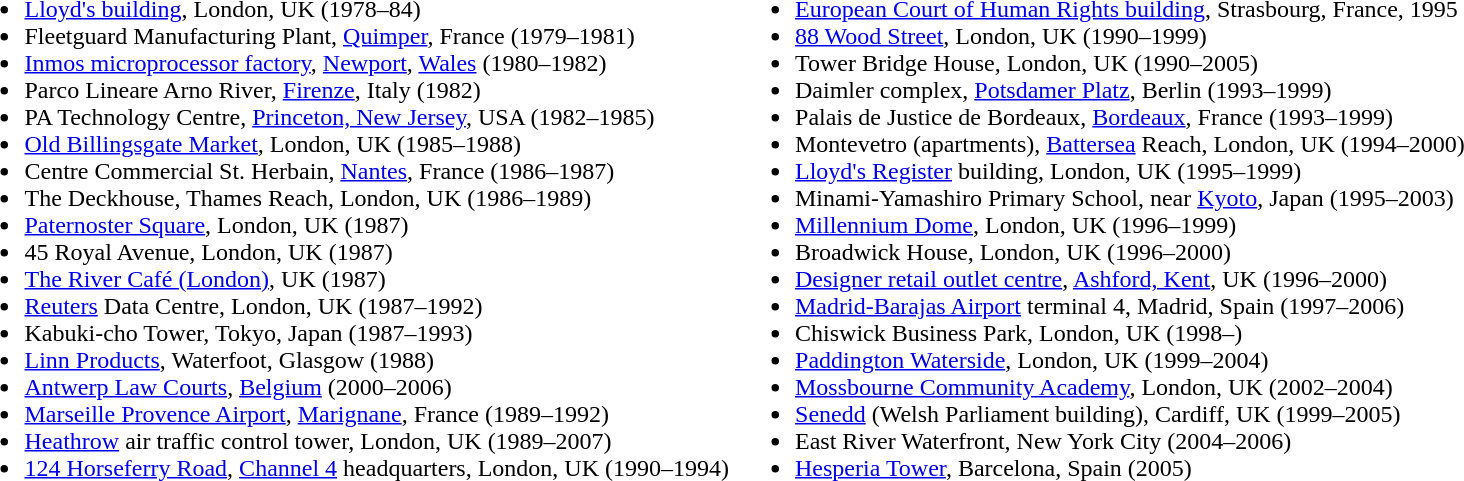<table>
<tr>
<td valign="top"><br><ul><li><a href='#'>Lloyd's building</a>, London, UK (1978–84)</li><li>Fleetguard Manufacturing Plant, <a href='#'>Quimper</a>, France (1979–1981)</li><li><a href='#'>Inmos microprocessor factory</a>, <a href='#'>Newport</a>, <a href='#'>Wales</a> (1980–1982)</li><li>Parco Lineare Arno River, <a href='#'>Firenze</a>, Italy (1982)</li><li>PA Technology Centre, <a href='#'>Princeton, New Jersey</a>, USA (1982–1985)</li><li><a href='#'>Old Billingsgate Market</a>, London, UK (1985–1988)</li><li>Centre Commercial St. Herbain, <a href='#'>Nantes</a>, France (1986–1987)</li><li>The Deckhouse, Thames Reach, London, UK (1986–1989)</li><li><a href='#'>Paternoster Square</a>, London, UK (1987)</li><li>45 Royal Avenue, London, UK (1987)</li><li><a href='#'>The River Café (London)</a>, UK (1987)</li><li><a href='#'>Reuters</a> Data Centre, London, UK (1987–1992)</li><li>Kabuki-cho Tower, Tokyo, Japan (1987–1993)</li><li><a href='#'>Linn Products</a>, Waterfoot, Glasgow (1988)</li><li><a href='#'>Antwerp Law Courts</a>, <a href='#'>Belgium</a> (2000–2006)</li><li><a href='#'>Marseille Provence Airport</a>, <a href='#'>Marignane</a>, France (1989–1992)</li><li><a href='#'>Heathrow</a> air traffic control tower, London, UK (1989–2007)</li><li><a href='#'>124 Horseferry Road</a>, <a href='#'>Channel 4</a> headquarters, London, UK (1990–1994)</li></ul></td>
<td valign="top"><br><ul><li><a href='#'>European Court of Human Rights building</a>, Strasbourg, France, 1995</li><li><a href='#'>88 Wood Street</a>, London, UK (1990–1999)</li><li>Tower Bridge House, London, UK (1990–2005)</li><li>Daimler complex, <a href='#'>Potsdamer Platz</a>, Berlin (1993–1999)</li><li>Palais de Justice de Bordeaux, <a href='#'>Bordeaux</a>, France (1993–1999)</li><li>Montevetro (apartments), <a href='#'>Battersea</a> Reach, London, UK (1994–2000)</li><li><a href='#'>Lloyd's Register</a> building, London, UK (1995–1999)</li><li>Minami-Yamashiro Primary School, near <a href='#'>Kyoto</a>, Japan (1995–2003)</li><li><a href='#'>Millennium Dome</a>, London, UK (1996–1999)</li><li>Broadwick House, London, UK (1996–2000)</li><li><a href='#'>Designer retail outlet centre</a>, <a href='#'>Ashford, Kent</a>, UK (1996–2000)</li><li><a href='#'>Madrid-Barajas Airport</a> terminal 4, Madrid, Spain (1997–2006)</li><li>Chiswick Business Park, London, UK (1998–)</li><li><a href='#'>Paddington Waterside</a>, London, UK (1999–2004)</li><li><a href='#'>Mossbourne Community Academy</a>, London, UK (2002–2004)</li><li><a href='#'>Senedd</a> (Welsh Parliament building), Cardiff, UK (1999–2005)</li><li>East River Waterfront, New York City (2004–2006)</li><li><a href='#'>Hesperia Tower</a>, Barcelona, Spain (2005)</li></ul></td>
</tr>
</table>
